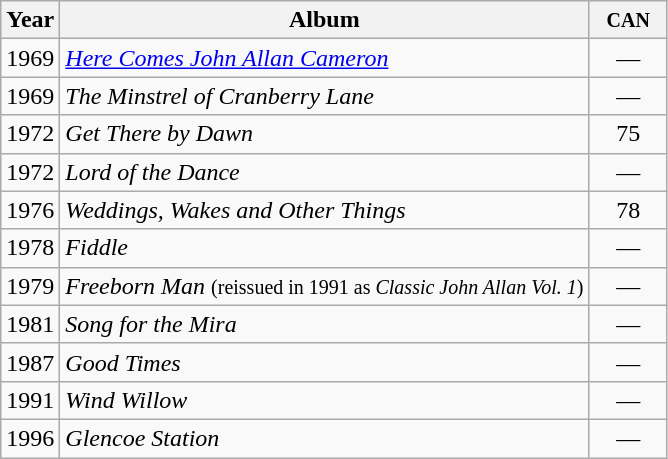<table class="wikitable">
<tr>
<th>Year</th>
<th>Album</th>
<th width="45"><small>CAN</small></th>
</tr>
<tr>
<td>1969</td>
<td><em><a href='#'>Here Comes John Allan Cameron</a></em></td>
<td align="center">—</td>
</tr>
<tr>
<td>1969</td>
<td><em>The Minstrel of Cranberry Lane</em></td>
<td align="center">—</td>
</tr>
<tr>
<td>1972</td>
<td><em>Get There by Dawn</em></td>
<td align="center">75</td>
</tr>
<tr>
<td>1972</td>
<td><em>Lord of the Dance</em></td>
<td align="center">—</td>
</tr>
<tr>
<td>1976</td>
<td><em>Weddings, Wakes and Other Things</em></td>
<td align="center">78</td>
</tr>
<tr>
<td>1978</td>
<td><em>Fiddle</em></td>
<td align="center">—</td>
</tr>
<tr>
<td>1979</td>
<td><em>Freeborn Man</em> <small>(reissued in 1991 as <em>Classic John Allan Vol. 1</em>)</small></td>
<td align="center">—</td>
</tr>
<tr>
<td>1981</td>
<td><em>Song for the Mira</em></td>
<td align="center">—</td>
</tr>
<tr>
<td>1987</td>
<td><em>Good Times</em></td>
<td align="center">—</td>
</tr>
<tr>
<td>1991</td>
<td><em>Wind Willow</em></td>
<td align="center">—</td>
</tr>
<tr>
<td>1996</td>
<td><em>Glencoe Station</em></td>
<td align="center">—</td>
</tr>
</table>
